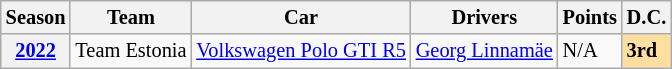<table class="wikitable" style="font-size:85%">
<tr>
<th>Season</th>
<th>Team</th>
<th>Car</th>
<th>Drivers</th>
<th>Points</th>
<th>D.C.</th>
</tr>
<tr>
<th><a href='#'>2022</a></th>
<td>Team Estonia</td>
<td><a href='#'>Volkswagen Polo GTI R5</a></td>
<td> <a href='#'>Georg Linnamäe</a></td>
<td>N/A</td>
<td style="background:#FFDF9F;"><strong>3rd</strong></td>
</tr>
</table>
